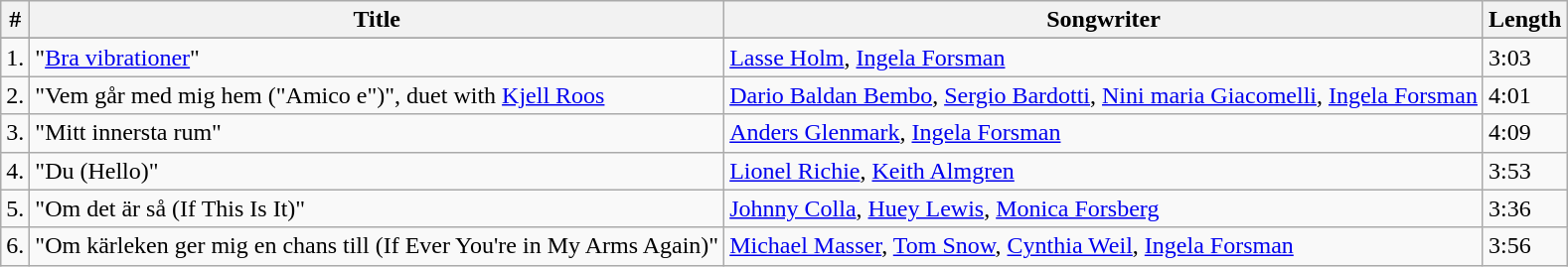<table class="wikitable">
<tr>
<th>#</th>
<th>Title</th>
<th>Songwriter</th>
<th>Length</th>
</tr>
<tr bgcolor="#ebf5ff">
</tr>
<tr>
<td>1.</td>
<td>"<a href='#'>Bra vibrationer</a>"</td>
<td><a href='#'>Lasse Holm</a>, <a href='#'>Ingela Forsman</a></td>
<td>3:03</td>
</tr>
<tr>
<td>2.</td>
<td>"Vem går med mig hem ("Amico e")", duet with <a href='#'>Kjell Roos</a></td>
<td><a href='#'>Dario Baldan Bembo</a>, <a href='#'>Sergio Bardotti</a>, <a href='#'>Nini maria Giacomelli</a>, <a href='#'>Ingela Forsman</a></td>
<td>4:01</td>
</tr>
<tr>
<td>3.</td>
<td>"Mitt innersta rum"</td>
<td><a href='#'>Anders Glenmark</a>, <a href='#'>Ingela Forsman</a></td>
<td>4:09</td>
</tr>
<tr>
<td>4.</td>
<td>"Du (Hello)"</td>
<td><a href='#'>Lionel Richie</a>, <a href='#'>Keith Almgren</a></td>
<td>3:53</td>
</tr>
<tr>
<td>5.</td>
<td>"Om det är så (If This Is It)"</td>
<td><a href='#'>Johnny Colla</a>, <a href='#'>Huey Lewis</a>, <a href='#'>Monica Forsberg</a></td>
<td>3:36</td>
</tr>
<tr>
<td>6.</td>
<td>"Om kärleken ger mig en chans till (If Ever You're in My Arms Again)"</td>
<td><a href='#'>Michael Masser</a>, <a href='#'>Tom Snow</a>, <a href='#'>Cynthia Weil</a>, <a href='#'>Ingela Forsman</a></td>
<td>3:56</td>
</tr>
</table>
